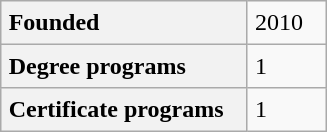<table align="right" class="wikitable">
<tr>
<th style="text-align: left; padding: 5px 15px 5px 5px">Founded</th>
<td style="text-align: left; padding: 5px 15px 5px 5px">2010</td>
</tr>
<tr>
<th style="text-align: left; padding: 5px 15px 5px 5px">Degree programs</th>
<td style="text-align: left; padding: 5px 15px 5px 5px">1</td>
</tr>
<tr>
<th style="text-align: left; padding: 5px 15px 5px 5px">Certificate programs</th>
<td style="text-align: left; padding: 5px 15px 5px 5px">1</td>
</tr>
</table>
